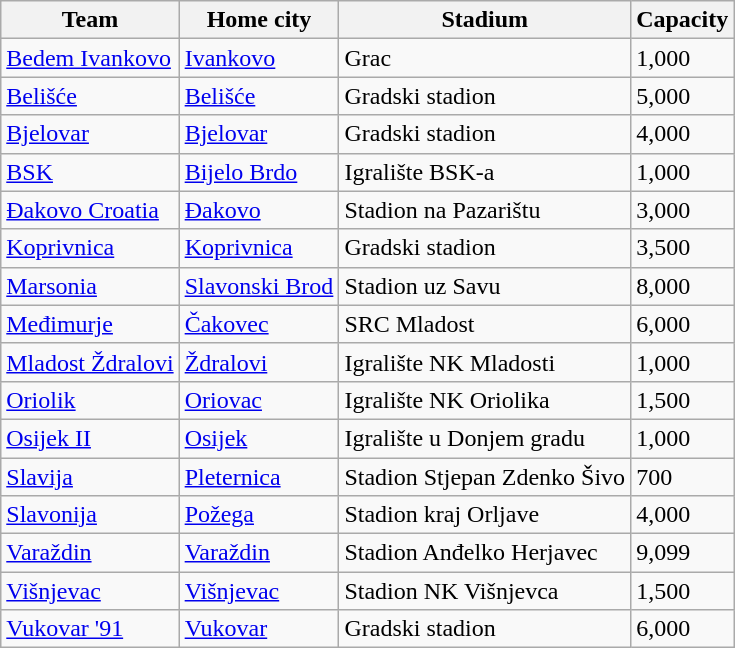<table class="wikitable sortable">
<tr>
<th>Team</th>
<th>Home city</th>
<th>Stadium</th>
<th>Capacity</th>
</tr>
<tr>
<td><a href='#'>Bedem Ivankovo</a></td>
<td><a href='#'>Ivankovo</a></td>
<td>Grac</td>
<td>1,000</td>
</tr>
<tr>
<td><a href='#'>Belišće</a></td>
<td><a href='#'>Belišće</a></td>
<td>Gradski stadion</td>
<td>5,000</td>
</tr>
<tr>
<td><a href='#'>Bjelovar</a></td>
<td><a href='#'>Bjelovar</a></td>
<td>Gradski stadion</td>
<td>4,000</td>
</tr>
<tr>
<td><a href='#'>BSK</a></td>
<td><a href='#'>Bijelo Brdo</a></td>
<td>Igralište BSK-a</td>
<td>1,000</td>
</tr>
<tr>
<td><a href='#'>Đakovo Croatia</a></td>
<td><a href='#'>Đakovo</a></td>
<td>Stadion na Pazarištu</td>
<td>3,000</td>
</tr>
<tr>
<td><a href='#'>Koprivnica</a></td>
<td><a href='#'>Koprivnica</a></td>
<td>Gradski stadion</td>
<td>3,500</td>
</tr>
<tr>
<td><a href='#'>Marsonia</a></td>
<td><a href='#'>Slavonski Brod</a></td>
<td>Stadion uz Savu</td>
<td>8,000</td>
</tr>
<tr>
<td><a href='#'>Međimurje</a></td>
<td><a href='#'>Čakovec</a></td>
<td>SRC Mladost</td>
<td>6,000</td>
</tr>
<tr>
<td><a href='#'>Mladost Ždralovi</a></td>
<td><a href='#'>Ždralovi</a></td>
<td>Igralište NK Mladosti</td>
<td>1,000</td>
</tr>
<tr>
<td><a href='#'>Oriolik</a></td>
<td><a href='#'>Oriovac</a></td>
<td>Igralište NK Oriolika</td>
<td>1,500</td>
</tr>
<tr>
<td><a href='#'>Osijek II</a></td>
<td><a href='#'>Osijek</a></td>
<td>Igralište u Donjem gradu</td>
<td>1,000</td>
</tr>
<tr>
<td><a href='#'>Slavija</a></td>
<td><a href='#'>Pleternica</a></td>
<td>Stadion Stjepan Zdenko Šivo</td>
<td>700</td>
</tr>
<tr>
<td><a href='#'>Slavonija</a></td>
<td><a href='#'>Požega</a></td>
<td>Stadion kraj Orljave</td>
<td>4,000</td>
</tr>
<tr>
<td><a href='#'>Varaždin</a></td>
<td><a href='#'>Varaždin</a></td>
<td>Stadion Anđelko Herjavec</td>
<td>9,099</td>
</tr>
<tr>
<td><a href='#'>Višnjevac</a></td>
<td><a href='#'>Višnjevac</a></td>
<td>Stadion NK Višnjevca</td>
<td>1,500</td>
</tr>
<tr>
<td><a href='#'>Vukovar '91</a></td>
<td><a href='#'>Vukovar</a></td>
<td>Gradski stadion</td>
<td>6,000</td>
</tr>
</table>
